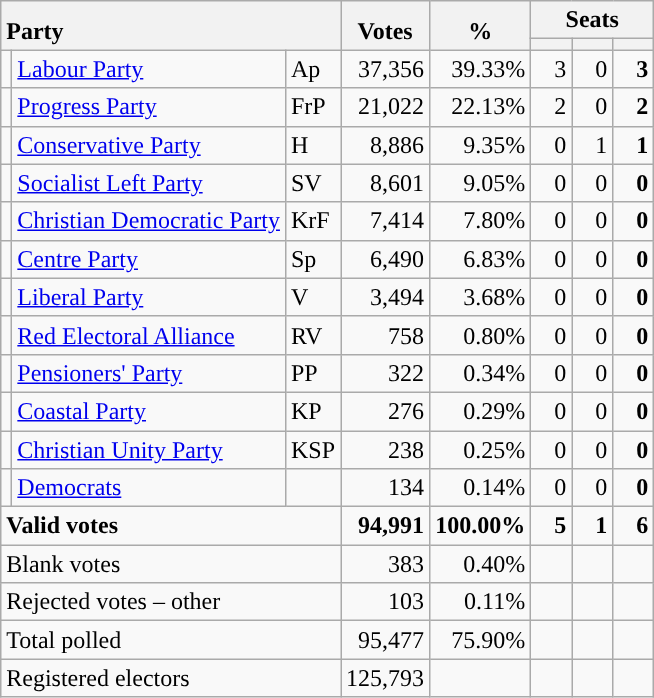<table class="wikitable" border="1" style="text-align:right;">
<tr>
<th style="text-align:left;" valign=bottom rowspan=2 colspan=3>Party</th>
<th align=center valign=bottom rowspan=2 width="50">Votes</th>
<th align=center valign=bottom rowspan=2 width="50">%</th>
<th colspan=3>Seats</th>
</tr>
<tr>
<th align=center valign=bottom width="20"><small></small></th>
<th align=center valign=bottom width="20"><small><a href='#'></a></small></th>
<th align=center valign=bottom width="20"><small></small></th>
</tr>
<tr>
<td style="color:inherit;background:"></td>
<td align=left><a href='#'>Labour Party</a></td>
<td align=left>Ap</td>
<td>37,356</td>
<td>39.33%</td>
<td>3</td>
<td>0</td>
<td><strong>3</strong></td>
</tr>
<tr>
<td style="color:inherit;background:"></td>
<td align=left><a href='#'>Progress Party</a></td>
<td align=left>FrP</td>
<td>21,022</td>
<td>22.13%</td>
<td>2</td>
<td>0</td>
<td><strong>2</strong></td>
</tr>
<tr>
<td style="color:inherit;background:"></td>
<td align=left><a href='#'>Conservative Party</a></td>
<td align=left>H</td>
<td>8,886</td>
<td>9.35%</td>
<td>0</td>
<td>1</td>
<td><strong>1</strong></td>
</tr>
<tr>
<td style="color:inherit;background:"></td>
<td align=left><a href='#'>Socialist Left Party</a></td>
<td align=left>SV</td>
<td>8,601</td>
<td>9.05%</td>
<td>0</td>
<td>0</td>
<td><strong>0</strong></td>
</tr>
<tr>
<td style="color:inherit;background:"></td>
<td align=left><a href='#'>Christian Democratic Party</a></td>
<td align=left>KrF</td>
<td>7,414</td>
<td>7.80%</td>
<td>0</td>
<td>0</td>
<td><strong>0</strong></td>
</tr>
<tr>
<td style="color:inherit;background:"></td>
<td align=left><a href='#'>Centre Party</a></td>
<td align=left>Sp</td>
<td>6,490</td>
<td>6.83%</td>
<td>0</td>
<td>0</td>
<td><strong>0</strong></td>
</tr>
<tr>
<td style="color:inherit;background:"></td>
<td align=left><a href='#'>Liberal Party</a></td>
<td align=left>V</td>
<td>3,494</td>
<td>3.68%</td>
<td>0</td>
<td>0</td>
<td><strong>0</strong></td>
</tr>
<tr>
<td style="color:inherit;background:"></td>
<td align=left><a href='#'>Red Electoral Alliance</a></td>
<td align=left>RV</td>
<td>758</td>
<td>0.80%</td>
<td>0</td>
<td>0</td>
<td><strong>0</strong></td>
</tr>
<tr>
<td style="color:inherit;background:"></td>
<td align=left><a href='#'>Pensioners' Party</a></td>
<td align=left>PP</td>
<td>322</td>
<td>0.34%</td>
<td>0</td>
<td>0</td>
<td><strong>0</strong></td>
</tr>
<tr>
<td style="color:inherit;background:"></td>
<td align=left><a href='#'>Coastal Party</a></td>
<td align=left>KP</td>
<td>276</td>
<td>0.29%</td>
<td>0</td>
<td>0</td>
<td><strong>0</strong></td>
</tr>
<tr>
<td style="color:inherit;background:"></td>
<td align=left><a href='#'>Christian Unity Party</a></td>
<td align=left>KSP</td>
<td>238</td>
<td>0.25%</td>
<td>0</td>
<td>0</td>
<td><strong>0</strong></td>
</tr>
<tr>
<td style="color:inherit;background:"></td>
<td align=left><a href='#'>Democrats</a></td>
<td align=left></td>
<td>134</td>
<td>0.14%</td>
<td>0</td>
<td>0</td>
<td><strong>0</strong></td>
</tr>
<tr style="font-weight:bold">
<td align=left colspan=3>Valid votes</td>
<td>94,991</td>
<td>100.00%</td>
<td>5</td>
<td>1</td>
<td>6</td>
</tr>
<tr>
<td align=left colspan=3>Blank votes</td>
<td>383</td>
<td>0.40%</td>
<td></td>
<td></td>
<td></td>
</tr>
<tr>
<td align=left colspan=3>Rejected votes – other</td>
<td>103</td>
<td>0.11%</td>
<td></td>
<td></td>
<td></td>
</tr>
<tr>
<td align=left colspan=3>Total polled</td>
<td>95,477</td>
<td>75.90%</td>
<td></td>
<td></td>
<td></td>
</tr>
<tr>
<td align=left colspan=3>Registered electors</td>
<td>125,793</td>
<td></td>
<td></td>
<td></td>
<td></td>
</tr>
</table>
